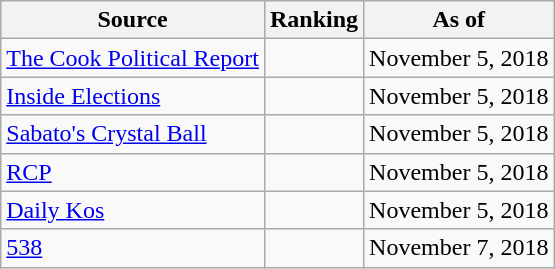<table class="wikitable" style="text-align:center">
<tr>
<th>Source</th>
<th>Ranking</th>
<th>As of</th>
</tr>
<tr>
<td align=left><a href='#'>The Cook Political Report</a></td>
<td></td>
<td>November 5, 2018</td>
</tr>
<tr>
<td align=left><a href='#'>Inside Elections</a></td>
<td></td>
<td>November 5, 2018</td>
</tr>
<tr>
<td align=left><a href='#'>Sabato's Crystal Ball</a></td>
<td></td>
<td>November 5, 2018</td>
</tr>
<tr>
<td align="left"><a href='#'>RCP</a></td>
<td></td>
<td>November 5, 2018</td>
</tr>
<tr>
<td align="left"><a href='#'>Daily Kos</a></td>
<td></td>
<td>November 5, 2018</td>
</tr>
<tr>
<td align="left"><a href='#'>538</a></td>
<td></td>
<td>November 7, 2018</td>
</tr>
</table>
